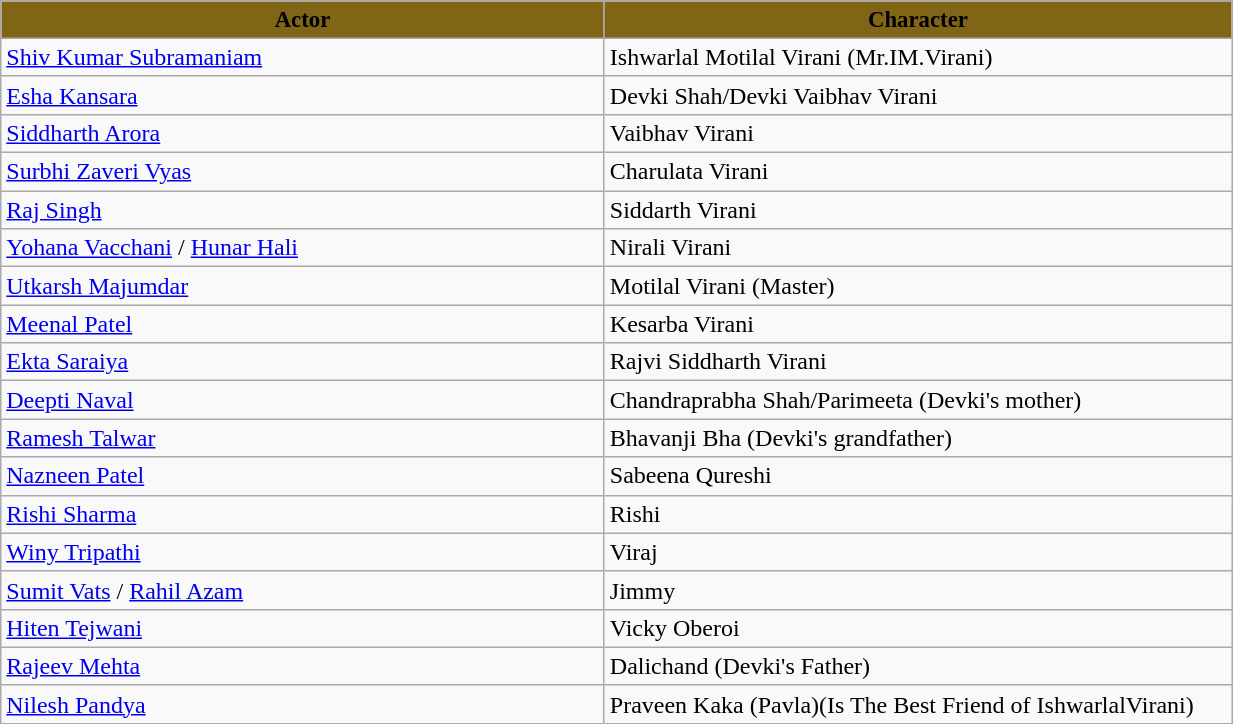<table class="wikitable" style="width:65%;">
<tr>
<th style="background:#806517; font-size: 95%; width:10%">Actor</th>
<th style="background:#806517; font-size: 95%; width:10%">Character</th>
</tr>
<tr>
<td><a href='#'>Shiv Kumar Subramaniam</a></td>
<td>Ishwarlal Motilal Virani (Mr.IM.Virani)</td>
</tr>
<tr>
<td><a href='#'>Esha Kansara</a></td>
<td>Devki Shah/Devki Vaibhav Virani</td>
</tr>
<tr>
<td><a href='#'>Siddharth Arora</a></td>
<td>Vaibhav Virani</td>
</tr>
<tr>
<td><a href='#'>Surbhi Zaveri Vyas</a></td>
<td>Charulata Virani</td>
</tr>
<tr>
<td><a href='#'>Raj Singh</a></td>
<td>Siddarth Virani</td>
</tr>
<tr>
<td><a href='#'>Yohana Vacchani</a> / <a href='#'>Hunar Hali</a></td>
<td>Nirali Virani</td>
</tr>
<tr>
<td><a href='#'>Utkarsh Majumdar</a></td>
<td>Motilal Virani (Master)</td>
</tr>
<tr>
<td><a href='#'>Meenal Patel</a></td>
<td>Kesarba Virani</td>
</tr>
<tr>
<td><a href='#'>Ekta Saraiya</a></td>
<td>Rajvi Siddharth Virani</td>
</tr>
<tr>
<td><a href='#'>Deepti Naval</a></td>
<td>Chandraprabha Shah/Parimeeta (Devki's mother)</td>
</tr>
<tr>
<td><a href='#'>Ramesh Talwar</a></td>
<td>Bhavanji Bha (Devki's grandfather)</td>
</tr>
<tr>
<td><a href='#'>Nazneen Patel</a></td>
<td>Sabeena Qureshi</td>
</tr>
<tr>
<td><a href='#'>Rishi Sharma</a></td>
<td>Rishi</td>
</tr>
<tr>
<td><a href='#'>Winy Tripathi</a></td>
<td>Viraj</td>
</tr>
<tr>
<td><a href='#'>Sumit Vats</a> / <a href='#'>Rahil Azam</a></td>
<td>Jimmy</td>
</tr>
<tr>
<td><a href='#'>Hiten Tejwani</a></td>
<td>Vicky Oberoi</td>
</tr>
<tr>
<td><a href='#'>Rajeev Mehta</a></td>
<td>Dalichand (Devki's Father)</td>
</tr>
<tr>
<td><a href='#'>Nilesh Pandya</a></td>
<td>Praveen Kaka (Pavla)(Is The Best Friend of IshwarlalVirani)</td>
</tr>
</table>
